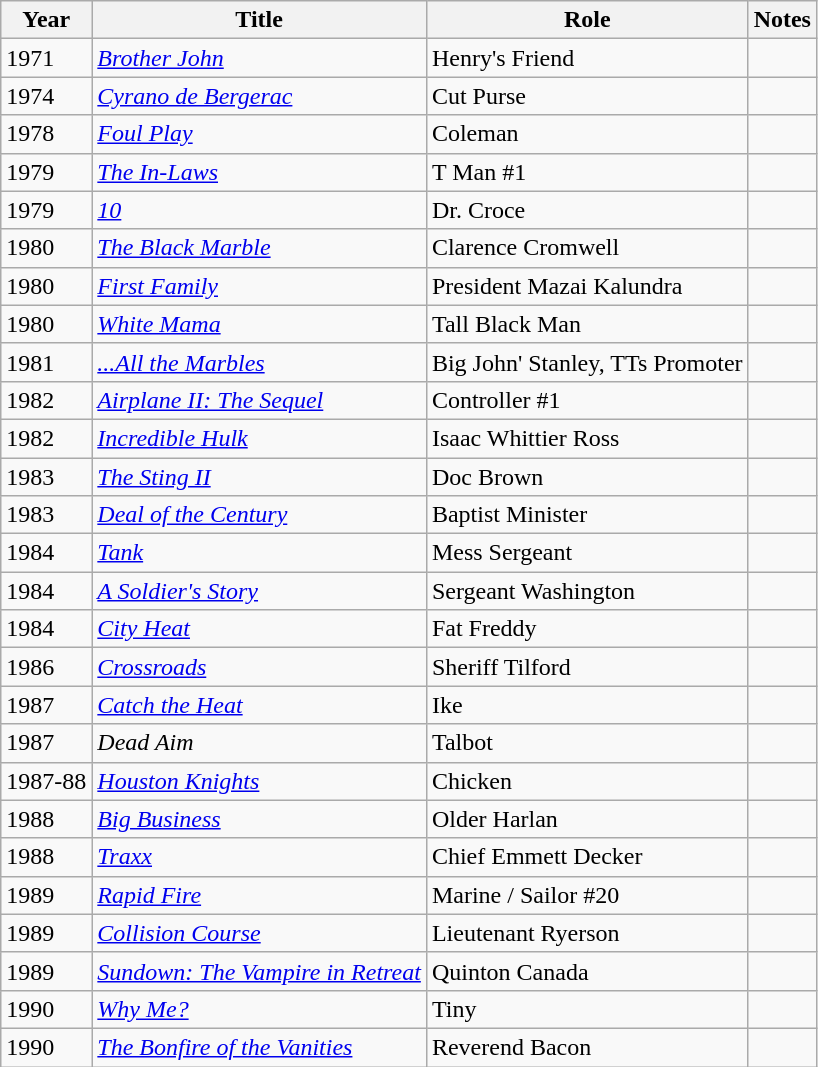<table class="wikitable">
<tr>
<th>Year</th>
<th>Title</th>
<th>Role</th>
<th>Notes</th>
</tr>
<tr>
<td>1971</td>
<td><em><a href='#'>Brother John</a></em></td>
<td>Henry's Friend</td>
<td></td>
</tr>
<tr>
<td>1974</td>
<td><em><a href='#'>Cyrano de Bergerac</a></em></td>
<td>Cut Purse</td>
<td></td>
</tr>
<tr>
<td>1978</td>
<td><em><a href='#'>Foul Play</a></em></td>
<td>Coleman</td>
<td></td>
</tr>
<tr>
<td>1979</td>
<td><em><a href='#'>The In-Laws</a></em></td>
<td>T Man #1</td>
<td></td>
</tr>
<tr>
<td>1979</td>
<td><em><a href='#'>10</a></em></td>
<td>Dr. Croce</td>
<td></td>
</tr>
<tr>
<td>1980</td>
<td><em><a href='#'>The Black Marble</a></em></td>
<td>Clarence Cromwell</td>
<td></td>
</tr>
<tr>
<td>1980</td>
<td><em><a href='#'>First Family</a></em></td>
<td>President Mazai Kalundra</td>
<td></td>
</tr>
<tr>
<td>1980</td>
<td><em><a href='#'>White Mama</a></em></td>
<td>Tall Black Man</td>
<td></td>
</tr>
<tr>
<td>1981</td>
<td><em><a href='#'>...All the Marbles</a></em></td>
<td>Big John' Stanley, TTs Promoter</td>
<td></td>
</tr>
<tr>
<td>1982</td>
<td><em><a href='#'>Airplane II: The Sequel</a></em></td>
<td>Controller #1</td>
<td></td>
</tr>
<tr>
<td>1982</td>
<td><em><a href='#'>Incredible Hulk</a></em></td>
<td>Isaac Whittier Ross</td>
<td></td>
</tr>
<tr>
<td>1983</td>
<td><em><a href='#'>The Sting II</a></em></td>
<td>Doc Brown</td>
<td></td>
</tr>
<tr>
<td>1983</td>
<td><em><a href='#'>Deal of the Century</a></em></td>
<td>Baptist Minister</td>
<td></td>
</tr>
<tr>
<td>1984</td>
<td><em><a href='#'>Tank</a></em></td>
<td>Mess Sergeant</td>
<td></td>
</tr>
<tr>
<td>1984</td>
<td><em><a href='#'>A Soldier's Story</a></em></td>
<td>Sergeant Washington</td>
<td></td>
</tr>
<tr>
<td>1984</td>
<td><em><a href='#'>City Heat</a></em></td>
<td>Fat Freddy</td>
<td></td>
</tr>
<tr>
<td>1986</td>
<td><em><a href='#'>Crossroads</a></em></td>
<td>Sheriff Tilford</td>
<td></td>
</tr>
<tr>
<td>1987</td>
<td><em><a href='#'>Catch the Heat</a></em></td>
<td>Ike</td>
<td></td>
</tr>
<tr>
<td>1987</td>
<td><em>Dead Aim</em></td>
<td>Talbot</td>
<td></td>
</tr>
<tr>
<td>1987-88</td>
<td><em><a href='#'>Houston Knights</a></em></td>
<td>Chicken</td>
<td></td>
</tr>
<tr>
<td>1988</td>
<td><em><a href='#'>Big Business</a></em></td>
<td>Older Harlan</td>
<td></td>
</tr>
<tr>
<td>1988</td>
<td><em><a href='#'>Traxx</a></em></td>
<td>Chief Emmett Decker</td>
<td></td>
</tr>
<tr>
<td>1989</td>
<td><em><a href='#'>Rapid Fire</a></em></td>
<td>Marine / Sailor #20</td>
<td></td>
</tr>
<tr>
<td>1989</td>
<td><em><a href='#'>Collision Course</a></em></td>
<td>Lieutenant Ryerson</td>
<td></td>
</tr>
<tr>
<td>1989</td>
<td><em><a href='#'>Sundown: The Vampire in Retreat</a></em></td>
<td>Quinton Canada</td>
<td></td>
</tr>
<tr>
<td>1990</td>
<td><em><a href='#'>Why Me?</a></em></td>
<td>Tiny</td>
<td></td>
</tr>
<tr>
<td>1990</td>
<td><em><a href='#'>The Bonfire of the Vanities</a></em></td>
<td>Reverend Bacon</td>
<td></td>
</tr>
</table>
